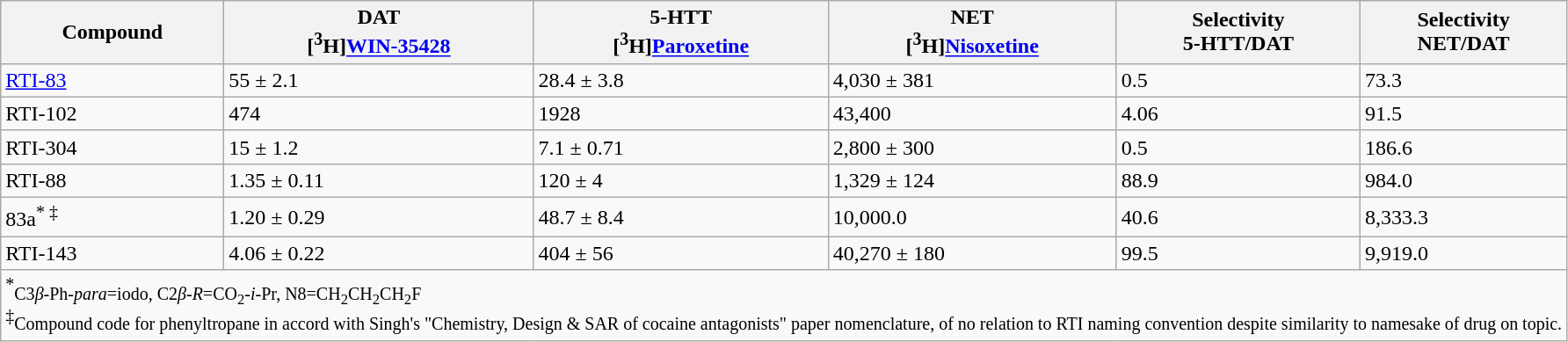<table class="wikitable sortable">
<tr>
<th>Compound</th>
<th>DAT<br>[<sup>3</sup>H]<a href='#'>WIN-35428</a></th>
<th>5-HTT<br>[<sup>3</sup>H]<a href='#'>Paroxetine</a></th>
<th>NET<br>[<sup>3</sup>H]<a href='#'>Nisoxetine</a></th>
<th>Selectivity<br>5-HTT/DAT</th>
<th>Selectivity<br>NET/DAT</th>
</tr>
<tr>
<td><a href='#'>RTI-83</a></td>
<td>55 ± 2.1</td>
<td>28.4 ± 3.8</td>
<td>4,030 ± 381</td>
<td>0.5</td>
<td>73.3</td>
</tr>
<tr>
<td>RTI-102</td>
<td>474</td>
<td>1928</td>
<td>43,400</td>
<td>4.06</td>
<td>91.5</td>
</tr>
<tr>
<td>RTI-304</td>
<td>15 ± 1.2</td>
<td>7.1 ± 0.71</td>
<td>2,800 ± 300</td>
<td>0.5</td>
<td>186.6</td>
</tr>
<tr>
<td>RTI-88</td>
<td>1.35 ± 0.11</td>
<td>120 ± 4</td>
<td>1,329 ± 124</td>
<td>88.9</td>
<td>984.0</td>
</tr>
<tr>
<td>83a<sup>* ‡</sup></td>
<td>1.20 ± 0.29</td>
<td>48.7 ± 8.4</td>
<td>10,000.0</td>
<td>40.6</td>
<td>8,333.3</td>
</tr>
<tr>
<td>RTI-143</td>
<td>4.06 ± 0.22</td>
<td>404 ± 56</td>
<td>40,270 ± 180</td>
<td>99.5</td>
<td>9,919.0</td>
</tr>
<tr>
<td colspan=9><sup>*</sup><small>C3<em>β</em>-Ph-<em>para</em>=iodo, C2<em>β</em>-<em>R</em>=CO<sub>2</sub>-<em>i</em>-Pr, N8=CH<sub>2</sub>CH<sub>2</sub>CH<sub>2</sub>F</small><br><sup>‡</sup><small>Compound code for phenyltropane in accord with Singh's "Chemistry, Design & SAR of cocaine antagonists" paper nomenclature, of no relation to RTI naming convention despite similarity to namesake of drug on topic.</small></td>
</tr>
</table>
